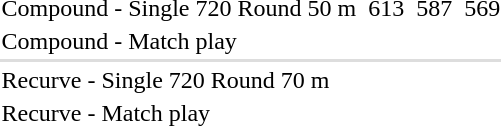<table>
<tr>
<td>Compound - Single 720 Round 50 m</td>
<td></td>
<td>613</td>
<td></td>
<td>587</td>
<td></td>
<td>569</td>
</tr>
<tr>
<td>Compound - Match play</td>
<td></td>
<td></td>
<td></td>
<td></td>
<td></td>
<td></td>
</tr>
<tr bgcolor=#ddd>
<td colspan=8></td>
</tr>
<tr>
<td>Recurve - Single 720 Round 70 m</td>
<td></td>
<td></td>
<td></td>
<td></td>
<td></td>
<td></td>
</tr>
<tr>
<td>Recurve - Match play</td>
<td></td>
<td></td>
<td></td>
<td></td>
<td></td>
<td></td>
</tr>
</table>
